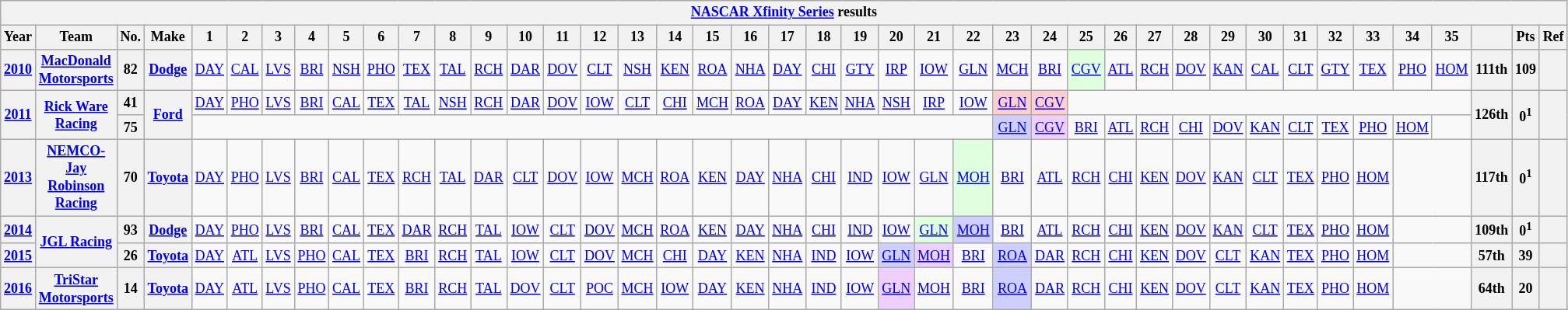<table class="wikitable" style="text-align:center; font-size:75%">
<tr>
<th colspan=42><a href='#'>NASCAR Xfinity Series</a> results</th>
</tr>
<tr>
<th>Year</th>
<th>Team</th>
<th>No.</th>
<th>Make</th>
<th>1</th>
<th>2</th>
<th>3</th>
<th>4</th>
<th>5</th>
<th>6</th>
<th>7</th>
<th>8</th>
<th>9</th>
<th>10</th>
<th>11</th>
<th>12</th>
<th>13</th>
<th>14</th>
<th>15</th>
<th>16</th>
<th>17</th>
<th>18</th>
<th>19</th>
<th>20</th>
<th>21</th>
<th>22</th>
<th>23</th>
<th>24</th>
<th>25</th>
<th>26</th>
<th>27</th>
<th>28</th>
<th>29</th>
<th>30</th>
<th>31</th>
<th>32</th>
<th>33</th>
<th>34</th>
<th>35</th>
<th></th>
<th>Pts</th>
<th>Ref</th>
</tr>
<tr>
<th><a href='#'>2010</a></th>
<th><a href='#'>MacDonald Motorsports</a></th>
<th>82</th>
<th><a href='#'>Dodge</a></th>
<td><a href='#'>DAY</a></td>
<td><a href='#'>CAL</a></td>
<td><a href='#'>LVS</a></td>
<td><a href='#'>BRI</a></td>
<td><a href='#'>NSH</a></td>
<td><a href='#'>PHO</a></td>
<td><a href='#'>TEX</a></td>
<td><a href='#'>TAL</a></td>
<td><a href='#'>RCH</a></td>
<td><a href='#'>DAR</a></td>
<td><a href='#'>DOV</a></td>
<td><a href='#'>CLT</a></td>
<td><a href='#'>NSH</a></td>
<td><a href='#'>KEN</a></td>
<td><a href='#'>ROA</a></td>
<td><a href='#'>NHA</a></td>
<td><a href='#'>DAY</a></td>
<td><a href='#'>CHI</a></td>
<td><a href='#'>GTY</a></td>
<td><a href='#'>IRP</a></td>
<td><a href='#'>IOW</a></td>
<td><a href='#'>GLN</a></td>
<td><a href='#'>MCH</a></td>
<td><a href='#'>BRI</a></td>
<td style="background:#DFFFDF;"><a href='#'>CGV</a><br></td>
<td><a href='#'>ATL</a></td>
<td><a href='#'>RCH</a></td>
<td><a href='#'>DOV</a></td>
<td><a href='#'>KAN</a></td>
<td><a href='#'>CAL</a></td>
<td><a href='#'>CLT</a></td>
<td><a href='#'>GTY</a></td>
<td><a href='#'>TEX</a></td>
<td><a href='#'>PHO</a></td>
<td><a href='#'>HOM</a></td>
<th>111th</th>
<th>109</th>
<th></th>
</tr>
<tr>
<th rowspan=2><a href='#'>2011</a></th>
<th rowspan=2><a href='#'>Rick Ware Racing</a></th>
<th>41</th>
<th rowspan=2><a href='#'>Ford</a></th>
<td><a href='#'>DAY</a></td>
<td><a href='#'>PHO</a></td>
<td><a href='#'>LVS</a></td>
<td><a href='#'>BRI</a></td>
<td><a href='#'>CAL</a></td>
<td><a href='#'>TEX</a></td>
<td><a href='#'>TAL</a></td>
<td><a href='#'>NSH</a></td>
<td><a href='#'>RCH</a></td>
<td><a href='#'>DAR</a></td>
<td><a href='#'>DOV</a></td>
<td><a href='#'>IOW</a></td>
<td><a href='#'>CLT</a></td>
<td><a href='#'>CHI</a></td>
<td><a href='#'>MCH</a></td>
<td><a href='#'>ROA</a></td>
<td><a href='#'>DAY</a></td>
<td><a href='#'>KEN</a></td>
<td><a href='#'>NHA</a></td>
<td><a href='#'>NSH</a></td>
<td><a href='#'>IRP</a></td>
<td><a href='#'>IOW</a></td>
<td style="background:#FFCFCF;"><a href='#'>GLN</a><br></td>
<td style="background:#FFCFCF;"><a href='#'>CGV</a><br></td>
<td colspan=11></td>
<th rowspan=2>126th</th>
<th rowspan=2>0<sup>1</sup></th>
<th rowspan=2></th>
</tr>
<tr>
<th>75</th>
<td colspan=22></td>
<td style="background:#CFCFFF;"><a href='#'>GLN</a><br></td>
<td style="background:#EFCFFF;"><a href='#'>CGV</a><br></td>
<td><a href='#'>BRI</a></td>
<td><a href='#'>ATL</a></td>
<td><a href='#'>RCH</a></td>
<td><a href='#'>CHI</a></td>
<td><a href='#'>DOV</a></td>
<td><a href='#'>KAN</a></td>
<td><a href='#'>CLT</a></td>
<td><a href='#'>TEX</a></td>
<td><a href='#'>PHO</a></td>
<td><a href='#'>HOM</a></td>
<td></td>
</tr>
<tr>
<th><a href='#'>2013</a></th>
<th><a href='#'>NEMCO-Jay Robinson Racing</a></th>
<th>70</th>
<th><a href='#'>Toyota</a></th>
<td><a href='#'>DAY</a></td>
<td><a href='#'>PHO</a></td>
<td><a href='#'>LVS</a></td>
<td><a href='#'>BRI</a></td>
<td><a href='#'>CAL</a></td>
<td><a href='#'>TEX</a></td>
<td><a href='#'>RCH</a></td>
<td><a href='#'>TAL</a></td>
<td><a href='#'>DAR</a></td>
<td><a href='#'>CLT</a></td>
<td><a href='#'>DOV</a></td>
<td><a href='#'>IOW</a></td>
<td><a href='#'>MCH</a></td>
<td><a href='#'>ROA</a></td>
<td><a href='#'>KEN</a></td>
<td><a href='#'>DAY</a></td>
<td><a href='#'>NHA</a></td>
<td><a href='#'>CHI</a></td>
<td><a href='#'>IND</a></td>
<td><a href='#'>IOW</a></td>
<td><a href='#'>GLN</a></td>
<td style="background:#DFFFDF;"><a href='#'>MOH</a><br></td>
<td><a href='#'>BRI</a></td>
<td><a href='#'>ATL</a></td>
<td><a href='#'>RCH</a></td>
<td><a href='#'>CHI</a></td>
<td><a href='#'>KEN</a></td>
<td><a href='#'>DOV</a></td>
<td><a href='#'>KAN</a></td>
<td><a href='#'>CLT</a></td>
<td><a href='#'>TEX</a></td>
<td><a href='#'>PHO</a></td>
<td><a href='#'>HOM</a></td>
<td colspan=2></td>
<th>117th</th>
<th>0<sup>1</sup></th>
<th></th>
</tr>
<tr>
<th><a href='#'>2014</a></th>
<th rowspan=2><a href='#'>JGL Racing</a></th>
<th>93</th>
<th><a href='#'>Dodge</a></th>
<td><a href='#'>DAY</a></td>
<td><a href='#'>PHO</a></td>
<td><a href='#'>LVS</a></td>
<td><a href='#'>BRI</a></td>
<td><a href='#'>CAL</a></td>
<td><a href='#'>TEX</a></td>
<td><a href='#'>DAR</a></td>
<td><a href='#'>RCH</a></td>
<td><a href='#'>TAL</a></td>
<td><a href='#'>IOW</a></td>
<td><a href='#'>CLT</a></td>
<td><a href='#'>DOV</a></td>
<td><a href='#'>MCH</a></td>
<td><a href='#'>ROA</a></td>
<td><a href='#'>KEN</a></td>
<td><a href='#'>DAY</a></td>
<td><a href='#'>NHA</a></td>
<td><a href='#'>CHI</a></td>
<td><a href='#'>IND</a></td>
<td><a href='#'>IOW</a></td>
<td style="background:#DFFFDF;"><a href='#'>GLN</a><br></td>
<td style="background:#CFCFFF;"><a href='#'>MOH</a><br></td>
<td><a href='#'>BRI</a></td>
<td><a href='#'>ATL</a></td>
<td><a href='#'>RCH</a></td>
<td><a href='#'>CHI</a></td>
<td><a href='#'>KEN</a></td>
<td><a href='#'>DOV</a></td>
<td><a href='#'>KAN</a></td>
<td><a href='#'>CLT</a></td>
<td><a href='#'>TEX</a></td>
<td><a href='#'>PHO</a></td>
<td><a href='#'>HOM</a></td>
<td colspan=2></td>
<th>109th</th>
<th>0<sup>1</sup></th>
<th></th>
</tr>
<tr>
<th><a href='#'>2015</a></th>
<th>26</th>
<th><a href='#'>Toyota</a></th>
<td><a href='#'>DAY</a></td>
<td><a href='#'>ATL</a></td>
<td><a href='#'>LVS</a></td>
<td><a href='#'>PHO</a></td>
<td><a href='#'>CAL</a></td>
<td><a href='#'>TEX</a></td>
<td><a href='#'>BRI</a></td>
<td><a href='#'>RCH</a></td>
<td><a href='#'>TAL</a></td>
<td><a href='#'>IOW</a></td>
<td><a href='#'>CLT</a></td>
<td><a href='#'>DOV</a></td>
<td><a href='#'>MCH</a></td>
<td><a href='#'>CHI</a></td>
<td><a href='#'>DAY</a></td>
<td><a href='#'>KEN</a></td>
<td><a href='#'>NHA</a></td>
<td><a href='#'>IND</a></td>
<td><a href='#'>IOW</a></td>
<td style="background:#CFCFFF;"><a href='#'>GLN</a><br></td>
<td style="background:#EFCFFF;"><a href='#'>MOH</a><br></td>
<td><a href='#'>BRI</a></td>
<td style="background:#CFCFFF;"><a href='#'>ROA</a><br></td>
<td><a href='#'>DAR</a></td>
<td><a href='#'>RCH</a></td>
<td><a href='#'>CHI</a></td>
<td><a href='#'>KEN</a></td>
<td><a href='#'>DOV</a></td>
<td><a href='#'>CLT</a></td>
<td><a href='#'>KAN</a></td>
<td><a href='#'>TEX</a></td>
<td><a href='#'>PHO</a></td>
<td><a href='#'>HOM</a></td>
<td colspan=2></td>
<th>57th</th>
<th>39</th>
<th></th>
</tr>
<tr>
<th><a href='#'>2016</a></th>
<th><a href='#'>TriStar Motorsports</a></th>
<th>14</th>
<th><a href='#'>Toyota</a></th>
<td><a href='#'>DAY</a></td>
<td><a href='#'>ATL</a></td>
<td><a href='#'>LVS</a></td>
<td><a href='#'>PHO</a></td>
<td><a href='#'>CAL</a></td>
<td><a href='#'>TEX</a></td>
<td><a href='#'>BRI</a></td>
<td><a href='#'>RCH</a></td>
<td><a href='#'>TAL</a></td>
<td><a href='#'>DOV</a></td>
<td><a href='#'>CLT</a></td>
<td><a href='#'>POC</a></td>
<td><a href='#'>MCH</a></td>
<td><a href='#'>IOW</a></td>
<td><a href='#'>DAY</a></td>
<td><a href='#'>KEN</a></td>
<td><a href='#'>NHA</a></td>
<td><a href='#'>IND</a></td>
<td><a href='#'>IOW</a></td>
<td style="background:#EFCFFF;"><a href='#'>GLN</a><br></td>
<td><a href='#'>MOH</a></td>
<td><a href='#'>BRI</a></td>
<td style="background:#CFCFFF;"><a href='#'>ROA</a><br></td>
<td><a href='#'>DAR</a></td>
<td><a href='#'>RCH</a></td>
<td><a href='#'>CHI</a></td>
<td><a href='#'>KEN</a></td>
<td><a href='#'>DOV</a></td>
<td><a href='#'>CLT</a></td>
<td><a href='#'>KAN</a></td>
<td><a href='#'>TEX</a></td>
<td><a href='#'>PHO</a></td>
<td><a href='#'>HOM</a></td>
<td colspan=2></td>
<th>64th</th>
<th>20</th>
<th></th>
</tr>
</table>
